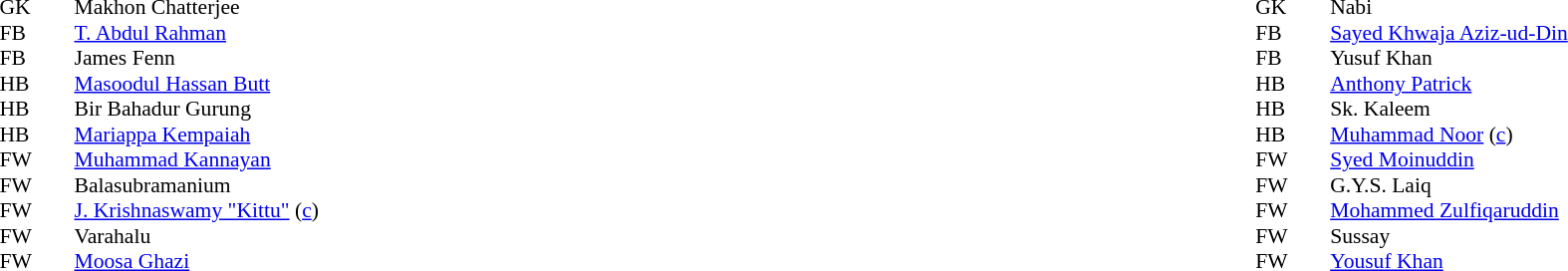<table width="100%">
<tr>
<td valign="top" width="40%"><br><table style="font-size: 90%" cellspacing="0" cellpadding="0">
<tr>
<td colspan="4"></td>
</tr>
<tr>
<th width="25"></th>
<th width="25"></th>
</tr>
<tr>
<td>GK</td>
<td></td>
<td> Makhon Chatterjee</td>
</tr>
<tr>
<td>FB</td>
<td></td>
<td> <a href='#'>T. Abdul Rahman</a></td>
</tr>
<tr>
<td>FB</td>
<td></td>
<td> James Fenn</td>
</tr>
<tr>
<td>HB</td>
<td></td>
<td> <a href='#'>Masoodul Hassan Butt</a></td>
</tr>
<tr>
<td>HB</td>
<td></td>
<td> Bir Bahadur Gurung</td>
</tr>
<tr>
<td>HB</td>
<td></td>
<td> <a href='#'>Mariappa Kempaiah</a></td>
</tr>
<tr>
<td>FW</td>
<td></td>
<td> <a href='#'>Muhammad Kannayan</a></td>
</tr>
<tr>
<td>FW</td>
<td></td>
<td> Balasubramanium</td>
</tr>
<tr>
<td>FW</td>
<td></td>
<td> <a href='#'>J. Krishnaswamy "Kittu"</a> (<a href='#'>c</a>)</td>
</tr>
<tr>
<td>FW</td>
<td></td>
<td> Varahalu</td>
</tr>
<tr>
<td>FW</td>
<td></td>
<td> <a href='#'>Moosa Ghazi</a></td>
</tr>
<tr>
</tr>
</table>
</td>
<td valign="top"></td>
<td valign="top" width="50%"><br><table style="font-size: 90%" cellspacing="0" cellpadding="0" align=center>
<tr>
<td colspan="4"></td>
</tr>
<tr>
<th width="25"></th>
<th width="25"></th>
</tr>
<tr>
<td>GK</td>
<td></td>
<td> Nabi</td>
</tr>
<tr>
<td>FB</td>
<td></td>
<td> <a href='#'>Sayed Khwaja Aziz-ud-Din</a></td>
</tr>
<tr>
<td>FB</td>
<td></td>
<td> Yusuf Khan</td>
</tr>
<tr>
<td>HB</td>
<td></td>
<td> <a href='#'>Anthony Patrick</a></td>
</tr>
<tr>
<td>HB</td>
<td></td>
<td> Sk. Kaleem</td>
</tr>
<tr>
<td>HB</td>
<td></td>
<td> <a href='#'>Muhammad Noor</a> (<a href='#'>c</a>)</td>
</tr>
<tr>
<td>FW</td>
<td></td>
<td> <a href='#'>Syed Moinuddin</a></td>
</tr>
<tr>
<td>FW</td>
<td></td>
<td> G.Y.S. Laiq</td>
</tr>
<tr>
<td>FW</td>
<td></td>
<td> <a href='#'>Mohammed Zulfiqaruddin</a></td>
</tr>
<tr>
<td>FW</td>
<td></td>
<td> Sussay</td>
</tr>
<tr>
<td>FW</td>
<td></td>
<td> <a href='#'>Yousuf Khan</a></td>
</tr>
<tr>
</tr>
</table>
</td>
</tr>
</table>
